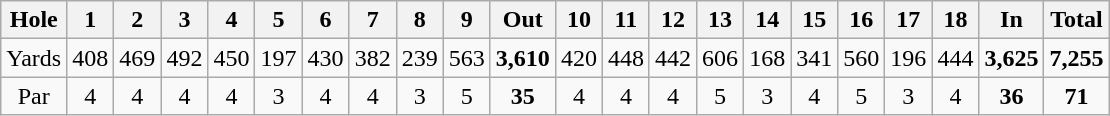<table class="wikitable" style="text-align:center">
<tr>
<th align="left">Hole</th>
<th>1</th>
<th>2</th>
<th>3</th>
<th>4</th>
<th>5</th>
<th>6</th>
<th>7</th>
<th>8</th>
<th>9</th>
<th>Out</th>
<th>10</th>
<th>11</th>
<th>12</th>
<th>13</th>
<th>14</th>
<th>15</th>
<th>16</th>
<th>17</th>
<th>18</th>
<th>In</th>
<th>Total</th>
</tr>
<tr>
<td align="center">Yards</td>
<td>408</td>
<td>469</td>
<td>492</td>
<td>450</td>
<td>197</td>
<td>430</td>
<td>382</td>
<td>239</td>
<td>563</td>
<td><strong>3,610</strong></td>
<td>420</td>
<td>448</td>
<td>442</td>
<td>606</td>
<td>168</td>
<td>341</td>
<td>560</td>
<td>196</td>
<td>444</td>
<td><strong>3,625</strong></td>
<td><strong>7,255</strong></td>
</tr>
<tr>
<td align="center">Par</td>
<td>4</td>
<td>4</td>
<td>4</td>
<td>4</td>
<td>3</td>
<td>4</td>
<td>4</td>
<td>3</td>
<td>5</td>
<td><strong>35</strong></td>
<td>4</td>
<td>4</td>
<td>4</td>
<td>5</td>
<td>3</td>
<td>4</td>
<td>5</td>
<td>3</td>
<td>4</td>
<td><strong>36</strong></td>
<td><strong>71</strong></td>
</tr>
</table>
